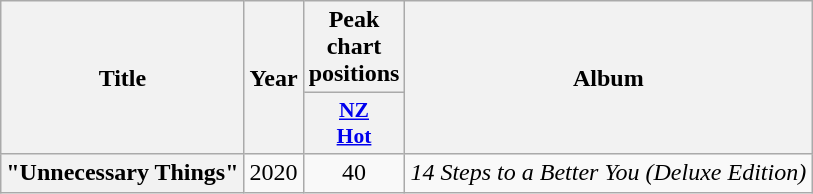<table class="wikitable plainrowheaders" style=text-align:center;>
<tr>
<th scope="col" rowspan="2">Title</th>
<th scope="col" rowspan="2">Year</th>
<th scope="col" colspan="1">Peak chart positions</th>
<th scope="col" rowspan="2">Album</th>
</tr>
<tr>
<th scope="col" style="width:3em;font-size:90%;"><a href='#'>NZ<br>Hot</a><br></th>
</tr>
<tr>
<th scope="row">"Unnecessary Things"</th>
<td>2020</td>
<td>40</td>
<td><em>14 Steps to a Better You (Deluxe Edition)</em></td>
</tr>
</table>
